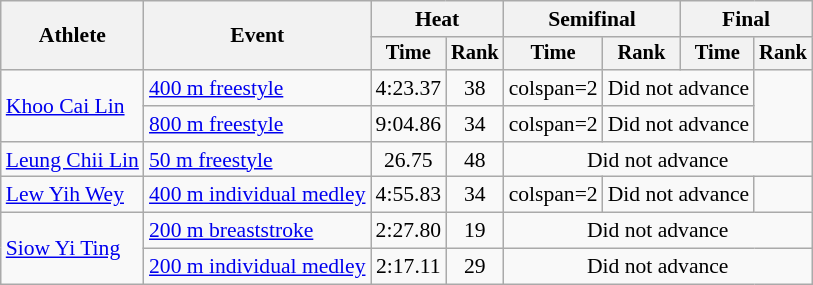<table class=wikitable style="font-size:90%">
<tr>
<th rowspan="2">Athlete</th>
<th rowspan="2">Event</th>
<th colspan="2">Heat</th>
<th colspan="2">Semifinal</th>
<th colspan="2">Final</th>
</tr>
<tr style="font-size:95%">
<th>Time</th>
<th>Rank</th>
<th>Time</th>
<th>Rank</th>
<th>Time</th>
<th>Rank</th>
</tr>
<tr align=center>
<td align=left rowspan=2><a href='#'>Khoo Cai Lin</a></td>
<td align=left><a href='#'>400 m freestyle</a></td>
<td>4:23.37</td>
<td>38</td>
<td>colspan=2 </td>
<td colspan=2>Did not advance</td>
</tr>
<tr align=center>
<td align=left><a href='#'>800 m freestyle</a></td>
<td>9:04.86</td>
<td>34</td>
<td>colspan=2 </td>
<td colspan=2>Did not advance</td>
</tr>
<tr align=center>
<td align=left><a href='#'>Leung Chii Lin</a></td>
<td align=left><a href='#'>50 m freestyle</a></td>
<td>26.75</td>
<td>48</td>
<td colspan=4>Did not advance</td>
</tr>
<tr align=center>
<td align=left><a href='#'>Lew Yih Wey</a></td>
<td align=left><a href='#'>400 m individual medley</a></td>
<td>4:55.83</td>
<td>34</td>
<td>colspan=2 </td>
<td colspan=2>Did not advance</td>
</tr>
<tr align=center>
<td align=left rowspan=2><a href='#'>Siow Yi Ting</a></td>
<td align=left><a href='#'>200 m breaststroke</a></td>
<td>2:27.80</td>
<td>19</td>
<td colspan=4>Did not advance</td>
</tr>
<tr align=center>
<td align=left><a href='#'>200 m individual medley</a></td>
<td>2:17.11</td>
<td>29</td>
<td colspan=4>Did not advance</td>
</tr>
</table>
